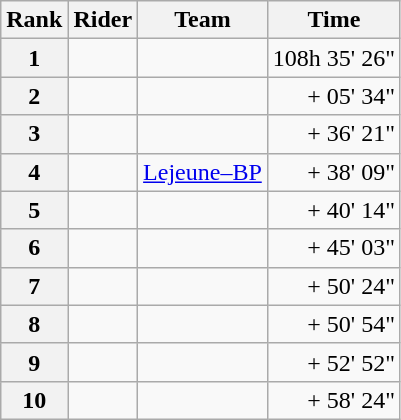<table class="wikitable">
<tr>
<th scope="col">Rank</th>
<th scope="col">Rider</th>
<th scope="col">Team</th>
<th scope="col">Time</th>
</tr>
<tr>
<th scope="row">1</th>
<td> </td>
<td></td>
<td style="text-align:right;">108h 35' 26"</td>
</tr>
<tr>
<th scope="row">2</th>
<td></td>
<td></td>
<td style="text-align:right;">+ 05' 34"</td>
</tr>
<tr>
<th scope="row">3</th>
<td></td>
<td></td>
<td style="text-align:right;">+ 36' 21"</td>
</tr>
<tr>
<th scope="row">4</th>
<td></td>
<td><a href='#'>Lejeune–BP</a></td>
<td style="text-align:right;">+ 38' 09"</td>
</tr>
<tr>
<th scope="row">5</th>
<td></td>
<td></td>
<td style="text-align:right;">+ 40' 14"</td>
</tr>
<tr>
<th scope="row">6</th>
<td></td>
<td></td>
<td style="text-align:right;">+ 45' 03"</td>
</tr>
<tr>
<th scope="row">7</th>
<td></td>
<td></td>
<td style="text-align:right;">+ 50' 24"</td>
</tr>
<tr>
<th scope="row">8</th>
<td></td>
<td></td>
<td style="text-align:right;">+ 50' 54"</td>
</tr>
<tr>
<th scope="row">9</th>
<td></td>
<td></td>
<td style="text-align:right;">+ 52' 52"</td>
</tr>
<tr>
<th scope="row">10</th>
<td></td>
<td></td>
<td style="text-align:right;">+ 58' 24"</td>
</tr>
</table>
